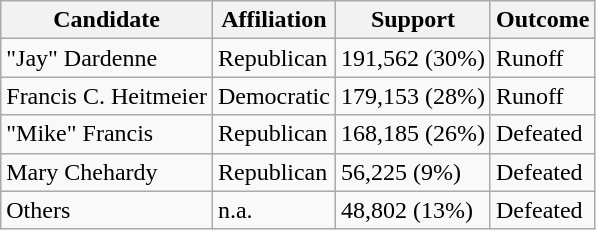<table class="wikitable">
<tr>
<th>Candidate</th>
<th>Affiliation</th>
<th>Support</th>
<th>Outcome</th>
</tr>
<tr>
<td>"Jay" Dardenne</td>
<td>Republican</td>
<td>191,562 (30%)</td>
<td>Runoff</td>
</tr>
<tr>
<td>Francis C. Heitmeier</td>
<td>Democratic</td>
<td>179,153 (28%)</td>
<td>Runoff</td>
</tr>
<tr>
<td>"Mike" Francis</td>
<td>Republican</td>
<td>168,185 (26%)</td>
<td>Defeated</td>
</tr>
<tr>
<td>Mary Chehardy</td>
<td>Republican</td>
<td>56,225 (9%)</td>
<td>Defeated</td>
</tr>
<tr>
<td>Others</td>
<td>n.a.</td>
<td>48,802 (13%)</td>
<td>Defeated</td>
</tr>
</table>
